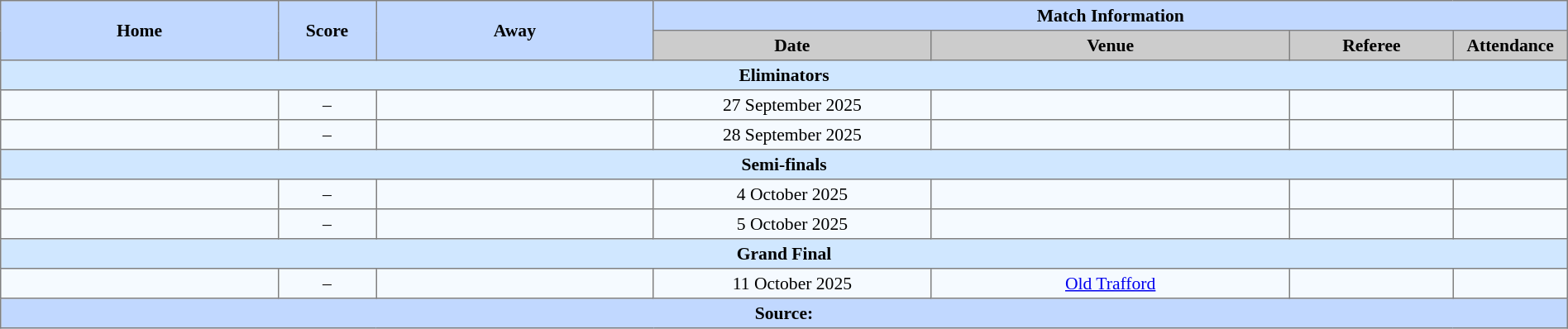<table border=1 style="border-collapse:collapse; font-size:90%; text-align:center;" cellpadding=3 cellspacing=0 width=100%>
<tr style="background:#c1d8ff;">
<th scope="col" rowspan=2 width=17%>Home</th>
<th scope="col" rowspan=2 width=6%>Score</th>
<th scope="col" rowspan=2 width=17%>Away</th>
<th colspan=4>Match Information</th>
</tr>
<tr style="background:#cccccc;">
<th scope="col" width=17%>Date</th>
<th scope="col" width=22%>Venue</th>
<th scope="col" width=10%>Referee</th>
<th scope="col" width=7%>Attendance</th>
</tr>
<tr style="background:#d0e7ff;">
<td colspan=7><strong>Eliminators</strong></td>
</tr>
<tr style="background:#f5faff;">
<td style="text-align:left;"></td>
<td>–</td>
<td style="text-align:left;"></td>
<td>27 September 2025</td>
<td></td>
<td></td>
<td></td>
</tr>
<tr style="background:#f5faff;">
<td style="text-align:left;"></td>
<td>–</td>
<td style="text-align:left;"></td>
<td>28 September 2025</td>
<td></td>
<td></td>
<td></td>
</tr>
<tr style="background:#d0e7ff;">
<td colspan=7><strong>Semi-finals</strong></td>
</tr>
<tr style="background:#f5faff;">
<td style="text-align:left;"></td>
<td>–</td>
<td style="text-align:left;"></td>
<td>4 October 2025</td>
<td></td>
<td></td>
<td></td>
</tr>
<tr style="background:#f5faff;">
<td style="text-align:left;"></td>
<td>–</td>
<td style="text-align:left;"></td>
<td>5 October 2025</td>
<td></td>
<td></td>
<td></td>
</tr>
<tr style="background:#d0e7ff;">
<td colspan=7><strong>Grand Final</strong></td>
</tr>
<tr style="background:#f5faff;">
<td style="text-align:left;"></td>
<td>–</td>
<td style="text-align:left;"></td>
<td>11 October 2025</td>
<td><a href='#'>Old Trafford</a></td>
<td></td>
<td></td>
</tr>
<tr style="background:#c1d8ff;">
<th colspan=7>Source:</th>
</tr>
</table>
